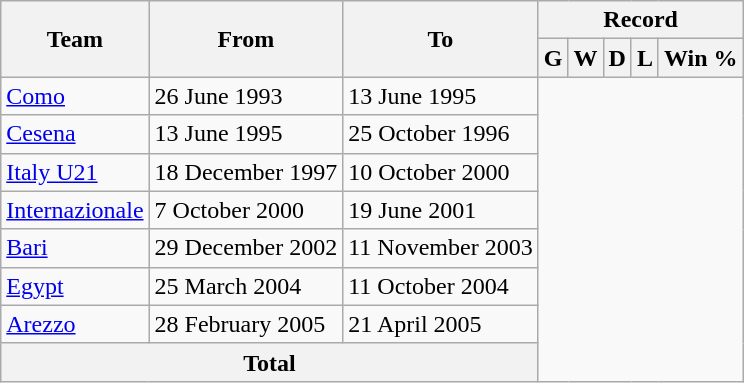<table class="wikitable" style="text-align:center">
<tr>
<th rowspan="2">Team</th>
<th rowspan="2">From</th>
<th rowspan="2">To</th>
<th colspan="5">Record</th>
</tr>
<tr>
<th>G</th>
<th>W</th>
<th>D</th>
<th>L</th>
<th>Win %</th>
</tr>
<tr>
<td align=left><a href='#'>Como</a></td>
<td align=left>26 June 1993</td>
<td align=left>13 June 1995<br></td>
</tr>
<tr>
<td align=left><a href='#'>Cesena</a></td>
<td align=left>13 June 1995</td>
<td align=left>25 October 1996<br></td>
</tr>
<tr>
<td align=left><a href='#'>Italy U21</a></td>
<td align=left>18 December 1997</td>
<td align=left>10 October 2000<br></td>
</tr>
<tr>
<td align=left><a href='#'>Internazionale</a></td>
<td align=left>7 October 2000</td>
<td align=left>19 June 2001<br></td>
</tr>
<tr>
<td align=left><a href='#'>Bari</a></td>
<td align=left>29 December 2002</td>
<td align=left>11 November 2003<br></td>
</tr>
<tr>
<td align=left><a href='#'>Egypt</a></td>
<td align=left>25 March 2004</td>
<td align=left>11 October 2004<br></td>
</tr>
<tr>
<td align=left><a href='#'>Arezzo</a></td>
<td align=left>28 February 2005</td>
<td align=left>21 April 2005<br></td>
</tr>
<tr>
<th colspan="3">Total<br></th>
</tr>
</table>
